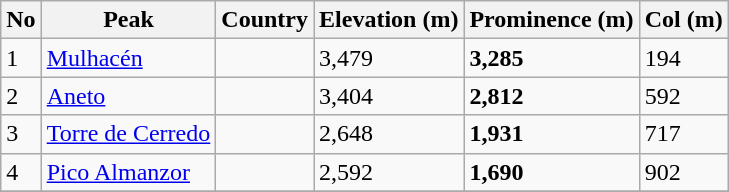<table class="wikitable sortable">
<tr>
<th>No</th>
<th>Peak</th>
<th>Country</th>
<th>Elevation (m)</th>
<th>Prominence (m)</th>
<th>Col (m)</th>
</tr>
<tr>
<td>1</td>
<td><a href='#'>Mulhacén</a></td>
<td></td>
<td>3,479</td>
<td><strong>3,285</strong></td>
<td>194</td>
</tr>
<tr>
<td>2</td>
<td><a href='#'>Aneto</a></td>
<td></td>
<td>3,404</td>
<td><strong>2,812</strong></td>
<td>592</td>
</tr>
<tr>
<td>3</td>
<td><a href='#'>Torre de Cerredo</a></td>
<td></td>
<td>2,648</td>
<td><strong>1,931</strong></td>
<td>717</td>
</tr>
<tr>
<td>4</td>
<td><a href='#'>Pico Almanzor</a></td>
<td></td>
<td>2,592</td>
<td><strong>1,690</strong></td>
<td>902</td>
</tr>
<tr>
</tr>
</table>
